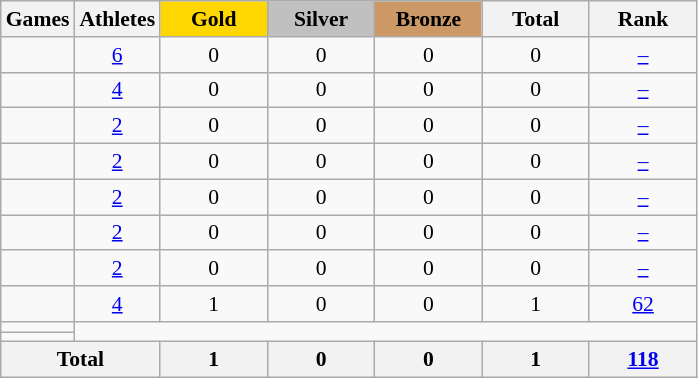<table class="wikitable" style="text-align:center; font-size:90%;">
<tr>
<th>Games</th>
<th>Athletes</th>
<th style="background:gold; width:4.5em; font-weight:bold;">Gold</th>
<th style="background:silver; width:4.5em; font-weight:bold;">Silver</th>
<th style="background:#cc9966; width:4.5em; font-weight:bold;">Bronze</th>
<th style="width:4.5em; font-weight:bold;">Total</th>
<th style="width:4.5em; font-weight:bold;">Rank</th>
</tr>
<tr>
<td align=left></td>
<td><a href='#'>6</a></td>
<td>0</td>
<td>0</td>
<td>0</td>
<td>0</td>
<td><a href='#'>–</a></td>
</tr>
<tr>
<td align=left></td>
<td><a href='#'>4</a></td>
<td>0</td>
<td>0</td>
<td>0</td>
<td>0</td>
<td><a href='#'>–</a></td>
</tr>
<tr>
<td align=left></td>
<td><a href='#'>2</a></td>
<td>0</td>
<td>0</td>
<td>0</td>
<td>0</td>
<td><a href='#'>–</a></td>
</tr>
<tr>
<td align=left></td>
<td><a href='#'>2</a></td>
<td>0</td>
<td>0</td>
<td>0</td>
<td>0</td>
<td><a href='#'>–</a></td>
</tr>
<tr>
<td align=left></td>
<td><a href='#'>2</a></td>
<td>0</td>
<td>0</td>
<td>0</td>
<td>0</td>
<td><a href='#'>–</a></td>
</tr>
<tr>
<td align=left></td>
<td><a href='#'>2</a></td>
<td>0</td>
<td>0</td>
<td>0</td>
<td>0</td>
<td><a href='#'>–</a></td>
</tr>
<tr>
<td align=left></td>
<td><a href='#'>2</a></td>
<td>0</td>
<td>0</td>
<td>0</td>
<td>0</td>
<td><a href='#'>–</a></td>
</tr>
<tr>
<td align=left></td>
<td><a href='#'>4</a></td>
<td>1</td>
<td>0</td>
<td>0</td>
<td>1</td>
<td><a href='#'>62</a></td>
</tr>
<tr>
<td align=left></td>
</tr>
<tr>
<td align=left></td>
</tr>
<tr>
<th colspan=2>Total</th>
<th>1</th>
<th>0</th>
<th>0</th>
<th>1</th>
<th><a href='#'>118</a></th>
</tr>
</table>
